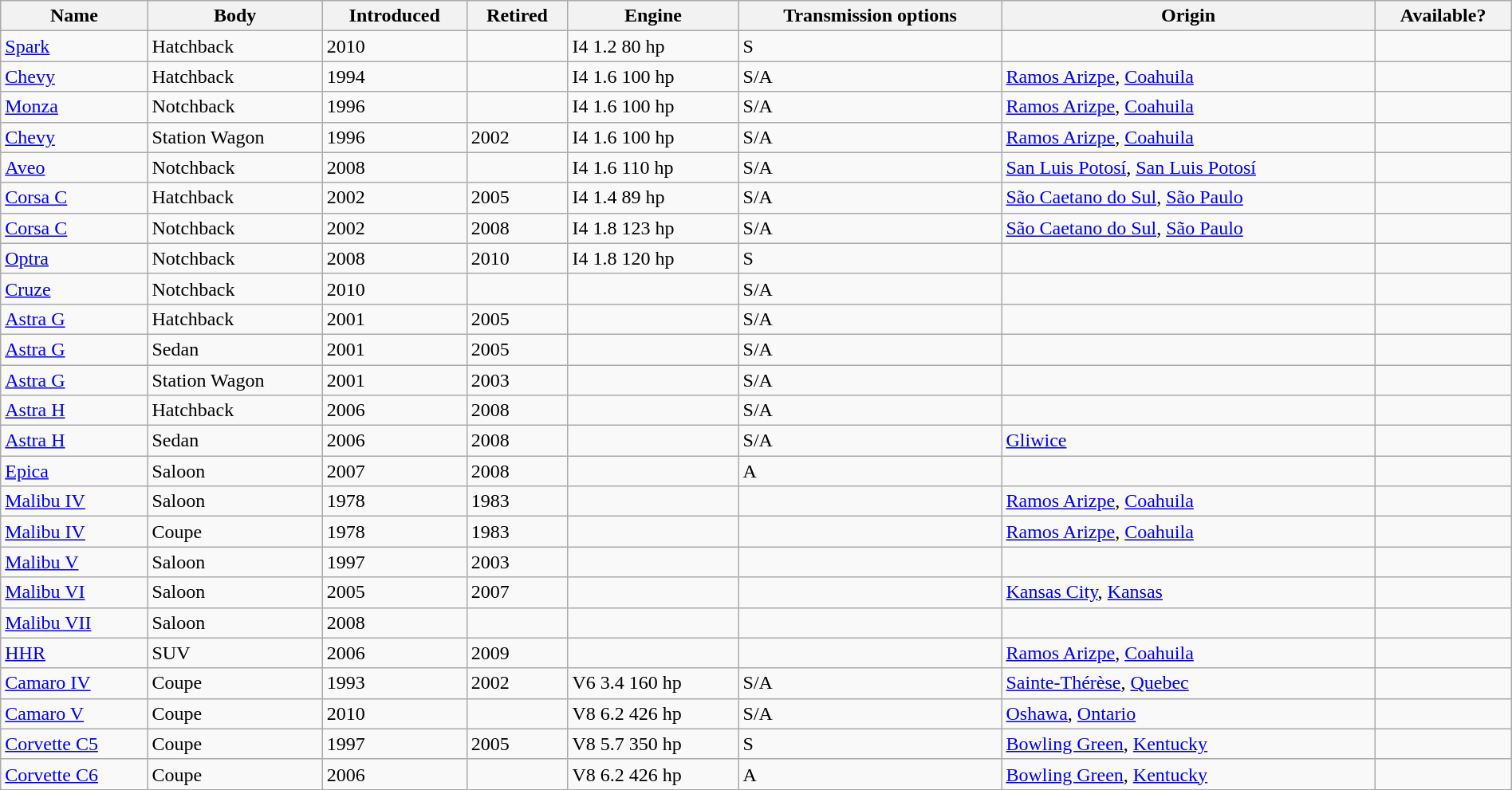<table class="wikitable sortable" style="width:100%;">
<tr>
<th>Name</th>
<th>Body</th>
<th>Introduced</th>
<th>Retired</th>
<th>Engine</th>
<th>Transmission options</th>
<th>Origin</th>
<th>Available?</th>
</tr>
<tr>
<td><a href='#'><span>Spark</span></a></td>
<td>Hatchback</td>
<td>2010</td>
<td></td>
<td>I4 1.2 80 hp</td>
<td>S</td>
<td></td>
<td></td>
</tr>
<tr>
<td><a href='#'><span>Chevy</span></a></td>
<td>Hatchback</td>
<td>1994</td>
<td></td>
<td>I4 1.6 100 hp</td>
<td>S/A</td>
<td> <a href='#'>Ramos Arizpe</a>, <a href='#'>Coahuila</a></td>
<td></td>
</tr>
<tr>
<td><a href='#'><span>Monza</span></a></td>
<td>Notchback</td>
<td>1996</td>
<td></td>
<td>I4 1.6 100 hp</td>
<td>S/A</td>
<td> <a href='#'>Ramos Arizpe</a>, <a href='#'>Coahuila</a></td>
<td></td>
</tr>
<tr>
<td><a href='#'><span>Chevy</span></a></td>
<td>Station Wagon</td>
<td>1996</td>
<td>2002</td>
<td>I4 1.6 100 hp</td>
<td>S/A</td>
<td> <a href='#'>Ramos Arizpe</a>, <a href='#'>Coahuila</a></td>
<td></td>
</tr>
<tr>
<td><a href='#'><span>Aveo</span></a></td>
<td>Notchback</td>
<td>2008</td>
<td></td>
<td>I4 1.6 110 hp</td>
<td>S/A</td>
<td> <a href='#'>San Luis Potosí</a>, <a href='#'>San Luis Potosí</a></td>
<td></td>
</tr>
<tr>
<td><a href='#'><span>Corsa C</span></a></td>
<td>Hatchback</td>
<td>2002</td>
<td>2005</td>
<td>I4 1.4 89 hp</td>
<td>S/A</td>
<td> <a href='#'>São Caetano do Sul</a>, <a href='#'>São Paulo</a></td>
<td></td>
</tr>
<tr>
<td><a href='#'><span>Corsa C</span></a></td>
<td>Notchback</td>
<td>2002</td>
<td>2008</td>
<td>I4 1.8 123 hp</td>
<td>S/A</td>
<td> <a href='#'>São Caetano do Sul</a>, <a href='#'>São Paulo</a></td>
<td></td>
</tr>
<tr>
<td><a href='#'><span>Optra</span></a></td>
<td>Notchback</td>
<td>2008</td>
<td>2010</td>
<td>I4 1.8 120 hp</td>
<td>S</td>
<td></td>
<td></td>
</tr>
<tr>
<td><a href='#'><span>Cruze</span></a></td>
<td>Notchback</td>
<td>2010</td>
<td></td>
<td></td>
<td>S/A</td>
<td></td>
<td></td>
</tr>
<tr>
<td><a href='#'><span>Astra G</span></a></td>
<td>Hatchback</td>
<td>2001</td>
<td>2005</td>
<td></td>
<td>S/A</td>
<td></td>
<td></td>
</tr>
<tr>
<td><a href='#'><span>Astra G</span></a></td>
<td>Sedan</td>
<td>2001</td>
<td>2005</td>
<td></td>
<td>S/A</td>
<td></td>
<td></td>
</tr>
<tr>
<td><a href='#'><span>Astra G</span></a></td>
<td>Station Wagon</td>
<td>2001</td>
<td>2003</td>
<td></td>
<td>S/A</td>
<td></td>
<td></td>
</tr>
<tr>
<td><a href='#'><span>Astra H</span></a></td>
<td>Hatchback</td>
<td>2006</td>
<td>2008</td>
<td></td>
<td>S/A</td>
<td></td>
<td></td>
</tr>
<tr>
<td><a href='#'><span>Astra H</span></a></td>
<td>Sedan</td>
<td>2006</td>
<td>2008</td>
<td></td>
<td>S/A</td>
<td> <a href='#'>Gliwice</a></td>
<td></td>
</tr>
<tr>
<td><a href='#'><span>Epica</span></a></td>
<td>Saloon</td>
<td>2007</td>
<td>2008</td>
<td></td>
<td>A</td>
<td></td>
<td></td>
</tr>
<tr>
<td><a href='#'>Malibu IV</a></td>
<td>Saloon</td>
<td>1978</td>
<td>1983</td>
<td></td>
<td></td>
<td> <a href='#'>Ramos Arizpe</a>, <a href='#'>Coahuila</a></td>
<td></td>
</tr>
<tr>
<td><a href='#'>Malibu IV</a></td>
<td>Coupe</td>
<td>1978</td>
<td>1983</td>
<td></td>
<td></td>
<td> <a href='#'>Ramos Arizpe</a>, <a href='#'>Coahuila</a></td>
<td></td>
</tr>
<tr>
<td><a href='#'>Malibu V</a></td>
<td>Saloon</td>
<td>1997</td>
<td>2003</td>
<td></td>
<td></td>
<td></td>
<td></td>
</tr>
<tr>
<td><a href='#'>Malibu VI</a></td>
<td>Saloon</td>
<td>2005</td>
<td>2007</td>
<td></td>
<td></td>
<td> <a href='#'>Kansas City</a>, <a href='#'>Kansas</a></td>
<td></td>
</tr>
<tr>
<td><a href='#'>Malibu VII</a></td>
<td>Saloon</td>
<td>2008</td>
<td></td>
<td></td>
<td></td>
<td></td>
<td></td>
</tr>
<tr>
<td><a href='#'>HHR</a></td>
<td>SUV</td>
<td>2006</td>
<td>2009</td>
<td></td>
<td></td>
<td> <a href='#'>Ramos Arizpe</a>, <a href='#'>Coahuila</a></td>
<td></td>
</tr>
<tr>
<td><a href='#'>Camaro IV</a></td>
<td>Coupe</td>
<td>1993</td>
<td>2002</td>
<td>V6 3.4 160 hp</td>
<td>S/A</td>
<td> <a href='#'>Sainte-Thérèse</a>, <a href='#'>Quebec</a></td>
<td></td>
</tr>
<tr>
<td><a href='#'>Camaro V</a></td>
<td>Coupe</td>
<td>2010</td>
<td></td>
<td>V8 6.2 426 hp</td>
<td>S/A</td>
<td> <a href='#'>Oshawa</a>, <a href='#'>Ontario</a></td>
<td></td>
</tr>
<tr>
<td><a href='#'>Corvette C5</a></td>
<td>Coupe</td>
<td>1997</td>
<td>2005</td>
<td>V8 5.7 350 hp</td>
<td>S</td>
<td> <a href='#'>Bowling Green</a>, <a href='#'>Kentucky</a></td>
<td></td>
</tr>
<tr>
<td><a href='#'>Corvette C6</a></td>
<td>Coupe</td>
<td>2006</td>
<td></td>
<td>V8 6.2 426 hp</td>
<td>A</td>
<td> <a href='#'>Bowling Green</a>, <a href='#'>Kentucky</a></td>
<td></td>
</tr>
</table>
